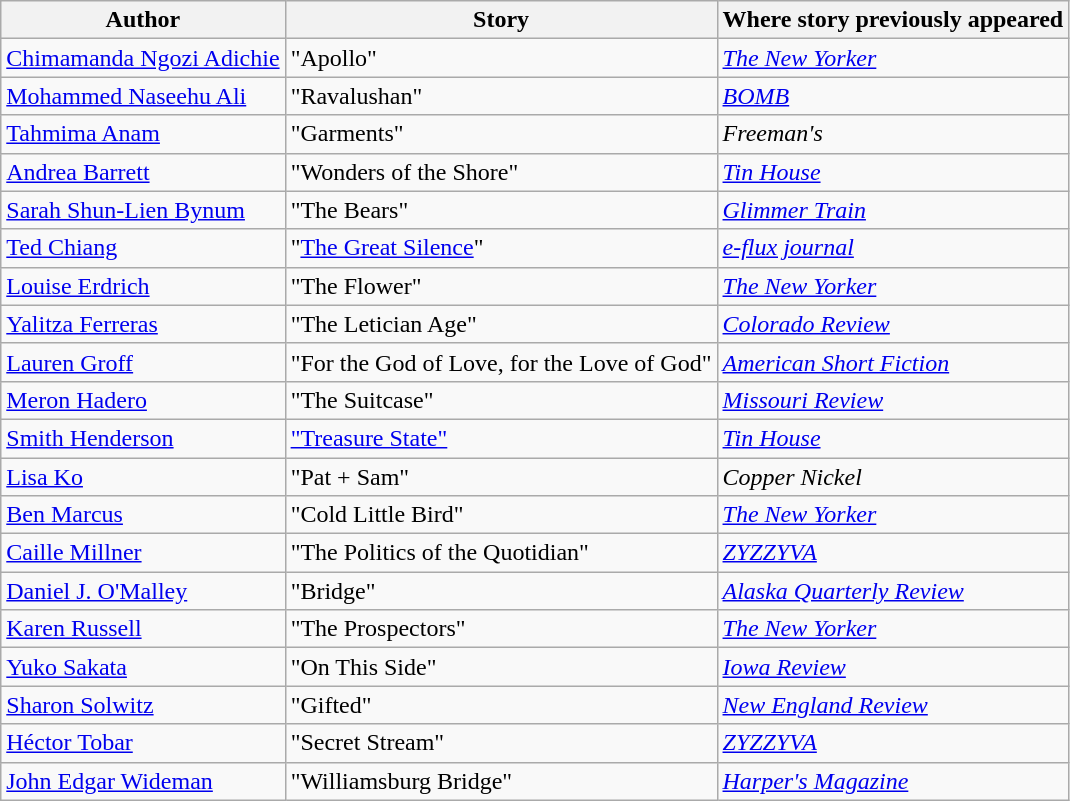<table class="wikitable">
<tr>
<th>Author</th>
<th>Story</th>
<th>Where story previously appeared</th>
</tr>
<tr>
<td><a href='#'>Chimamanda Ngozi Adichie</a></td>
<td>"Apollo"</td>
<td><em><a href='#'>The New Yorker</a></em></td>
</tr>
<tr>
<td><a href='#'>Mohammed Naseehu Ali</a></td>
<td>"Ravalushan"</td>
<td><em><a href='#'>BOMB</a></em></td>
</tr>
<tr>
<td><a href='#'>Tahmima Anam</a></td>
<td>"Garments"</td>
<td><em>Freeman's</em></td>
</tr>
<tr>
<td><a href='#'>Andrea Barrett</a></td>
<td>"Wonders of the Shore"</td>
<td><em><a href='#'>Tin House</a></em></td>
</tr>
<tr>
<td><a href='#'>Sarah Shun-Lien Bynum</a></td>
<td>"The Bears"</td>
<td><em><a href='#'>Glimmer Train</a></em></td>
</tr>
<tr>
<td><a href='#'>Ted Chiang</a></td>
<td>"<a href='#'>The Great Silence</a>"</td>
<td><em><a href='#'>e-flux journal</a></em></td>
</tr>
<tr>
<td><a href='#'>Louise Erdrich</a></td>
<td>"The Flower"</td>
<td><em><a href='#'>The New Yorker</a></em></td>
</tr>
<tr>
<td><a href='#'>Yalitza Ferreras</a></td>
<td>"The Letician Age"</td>
<td><em><a href='#'>Colorado Review</a></em></td>
</tr>
<tr>
<td><a href='#'>Lauren Groff</a></td>
<td>"For the God of Love, for the Love of God"</td>
<td><em><a href='#'>American Short Fiction</a></em></td>
</tr>
<tr>
<td><a href='#'>Meron Hadero</a></td>
<td>"The Suitcase"</td>
<td><em><a href='#'>Missouri Review</a></em></td>
</tr>
<tr>
<td><a href='#'>Smith Henderson</a></td>
<td><a href='#'>"Treasure State"</a></td>
<td><em><a href='#'>Tin House</a></em></td>
</tr>
<tr>
<td><a href='#'>Lisa Ko</a></td>
<td>"Pat + Sam"</td>
<td><em>Copper Nickel</em></td>
</tr>
<tr>
<td><a href='#'>Ben Marcus</a></td>
<td>"Cold Little Bird"</td>
<td><em><a href='#'>The New Yorker</a></em></td>
</tr>
<tr>
<td><a href='#'>Caille Millner</a></td>
<td>"The Politics of the Quotidian"</td>
<td><em><a href='#'>ZYZZYVA</a></em></td>
</tr>
<tr>
<td><a href='#'>Daniel J. O'Malley</a></td>
<td>"Bridge"</td>
<td><em><a href='#'>Alaska Quarterly Review</a></em></td>
</tr>
<tr>
<td><a href='#'>Karen Russell</a></td>
<td>"The Prospectors"</td>
<td><em><a href='#'>The New Yorker</a></em></td>
</tr>
<tr>
<td><a href='#'>Yuko Sakata</a></td>
<td>"On This Side"</td>
<td><em><a href='#'>Iowa Review</a></em></td>
</tr>
<tr>
<td><a href='#'>Sharon Solwitz</a></td>
<td>"Gifted"</td>
<td><em><a href='#'>New England Review</a></em></td>
</tr>
<tr>
<td><a href='#'>Héctor Tobar</a></td>
<td>"Secret Stream"</td>
<td><em><a href='#'>ZYZZYVA</a></em></td>
</tr>
<tr>
<td><a href='#'>John Edgar Wideman</a></td>
<td>"Williamsburg Bridge"</td>
<td><em><a href='#'>Harper's Magazine</a></em></td>
</tr>
</table>
